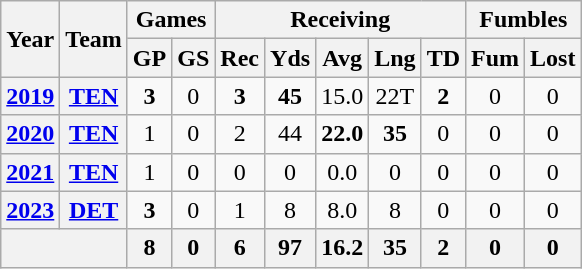<table class=wikitable style="text-align:center;">
<tr>
<th rowspan="2">Year</th>
<th rowspan="2">Team</th>
<th colspan="2">Games</th>
<th colspan="5">Receiving</th>
<th colspan="2">Fumbles</th>
</tr>
<tr>
<th>GP</th>
<th>GS</th>
<th>Rec</th>
<th>Yds</th>
<th>Avg</th>
<th>Lng</th>
<th>TD</th>
<th>Fum</th>
<th>Lost</th>
</tr>
<tr>
<th><a href='#'>2019</a></th>
<th><a href='#'>TEN</a></th>
<td><strong>3</strong></td>
<td>0</td>
<td><strong>3</strong></td>
<td><strong>45</strong></td>
<td>15.0</td>
<td>22T</td>
<td><strong>2</strong></td>
<td>0</td>
<td>0</td>
</tr>
<tr>
<th><a href='#'>2020</a></th>
<th><a href='#'>TEN</a></th>
<td>1</td>
<td>0</td>
<td>2</td>
<td>44</td>
<td><strong>22.0</strong></td>
<td><strong>35</strong></td>
<td>0</td>
<td>0</td>
<td>0</td>
</tr>
<tr>
<th><a href='#'>2021</a></th>
<th><a href='#'>TEN</a></th>
<td>1</td>
<td>0</td>
<td>0</td>
<td>0</td>
<td>0.0</td>
<td>0</td>
<td>0</td>
<td>0</td>
<td>0</td>
</tr>
<tr>
<th><a href='#'>2023</a></th>
<th><a href='#'>DET</a></th>
<td><strong>3</strong></td>
<td>0</td>
<td>1</td>
<td>8</td>
<td>8.0</td>
<td>8</td>
<td>0</td>
<td>0</td>
<td>0</td>
</tr>
<tr>
<th colspan="2"></th>
<th>8</th>
<th>0</th>
<th>6</th>
<th>97</th>
<th>16.2</th>
<th>35</th>
<th>2</th>
<th>0</th>
<th>0</th>
</tr>
</table>
